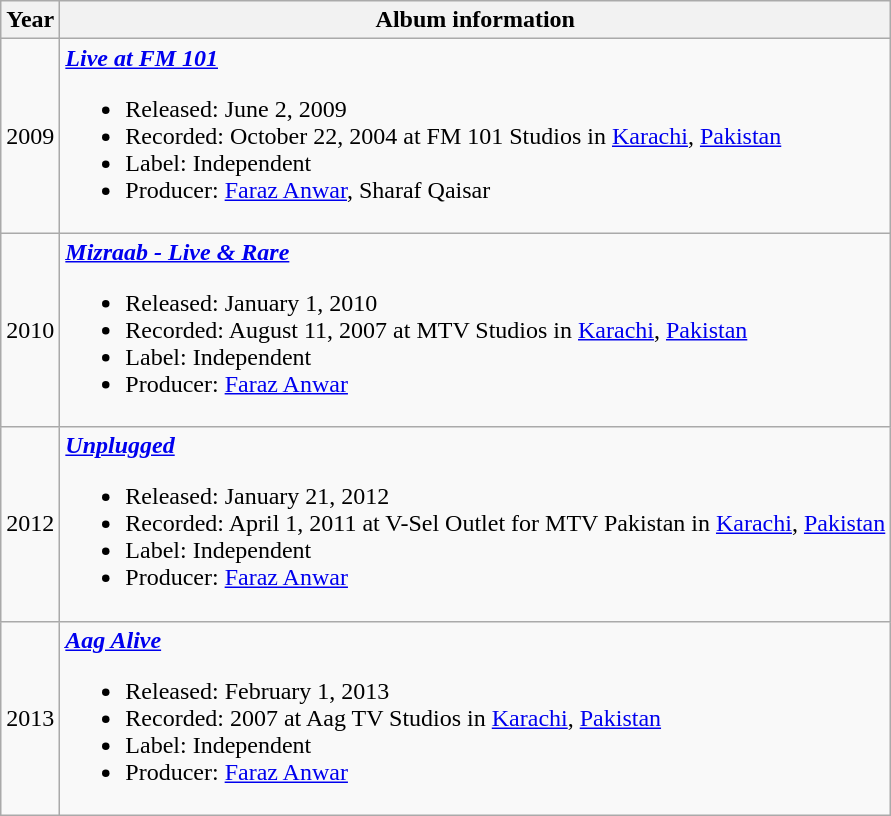<table class="wikitable">
<tr>
<th>Year</th>
<th>Album information</th>
</tr>
<tr>
<td>2009</td>
<td><strong><em><a href='#'>Live at FM 101</a></em></strong><br><ul><li>Released: June 2, 2009</li><li>Recorded: October 22, 2004 at FM 101 Studios in <a href='#'>Karachi</a>, <a href='#'>Pakistan</a></li><li>Label: Independent</li><li>Producer: <a href='#'>Faraz Anwar</a>, Sharaf Qaisar</li></ul></td>
</tr>
<tr>
<td>2010</td>
<td><strong><em><a href='#'>Mizraab - Live & Rare</a></em></strong><br><ul><li>Released: January 1, 2010</li><li>Recorded: August 11, 2007 at MTV Studios in <a href='#'>Karachi</a>, <a href='#'>Pakistan</a></li><li>Label: Independent</li><li>Producer: <a href='#'>Faraz Anwar</a></li></ul></td>
</tr>
<tr>
<td>2012</td>
<td><strong><em><a href='#'>Unplugged</a></em></strong><br><ul><li>Released: January 21, 2012</li><li>Recorded: April 1, 2011 at V-Sel Outlet for MTV Pakistan in <a href='#'>Karachi</a>, <a href='#'>Pakistan</a></li><li>Label: Independent</li><li>Producer: <a href='#'>Faraz Anwar</a></li></ul></td>
</tr>
<tr>
<td>2013</td>
<td><strong><em><a href='#'>Aag Alive</a></em></strong><br><ul><li>Released: February 1, 2013</li><li>Recorded: 2007 at Aag TV Studios in <a href='#'>Karachi</a>, <a href='#'>Pakistan</a></li><li>Label: Independent</li><li>Producer: <a href='#'>Faraz Anwar</a></li></ul></td>
</tr>
</table>
